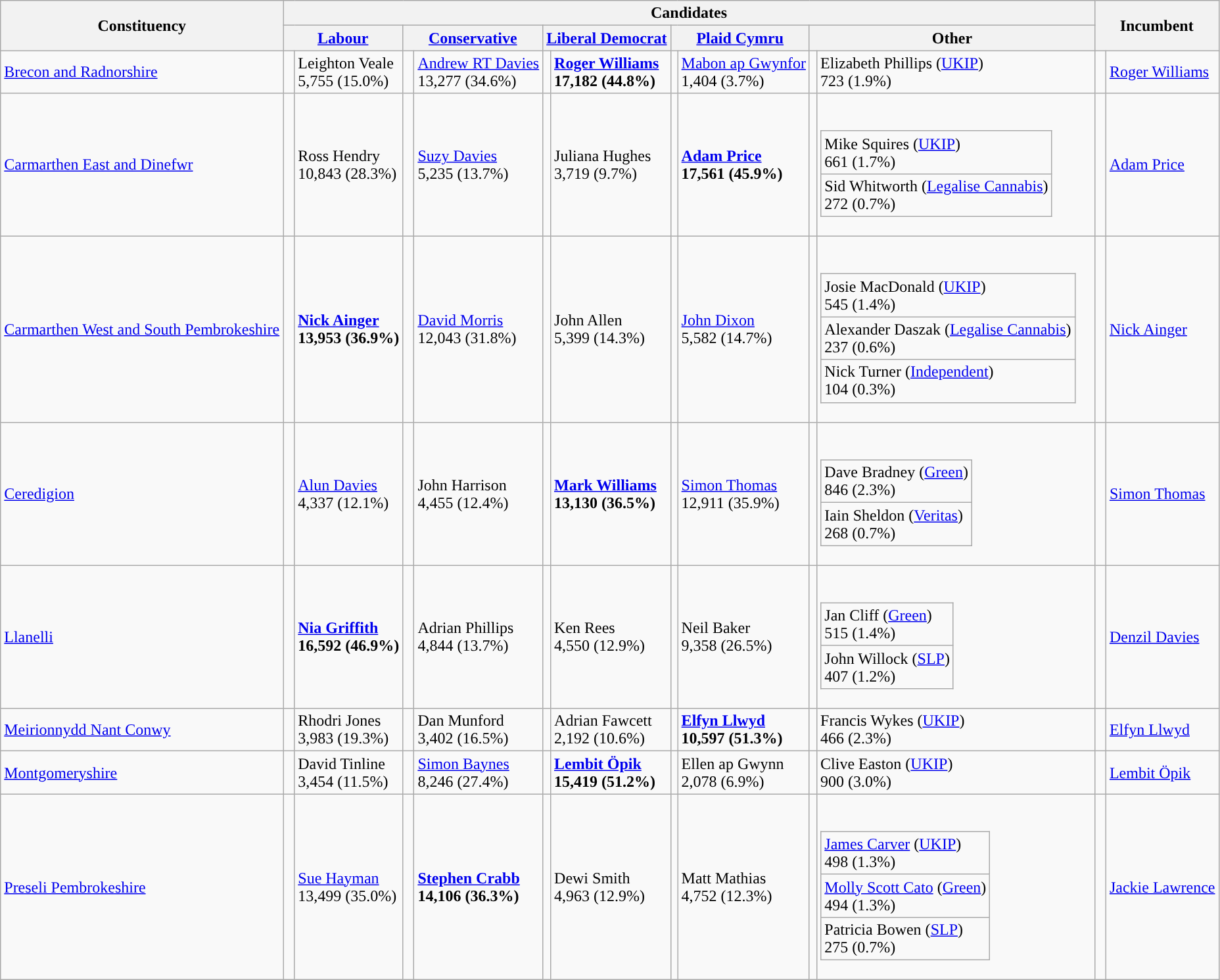<table class="wikitable">
<tr>
<th rowspan="2">Constituency</th>
<th colspan="10">Candidates</th>
<th colspan="2" rowspan="2">Incumbent</th>
</tr>
<tr>
<th colspan="2"><a href='#'>Labour</a></th>
<th colspan="2"><a href='#'>Conservative</a></th>
<th colspan="2"><a href='#'>Liberal Democrat</a></th>
<th colspan="2"><a href='#'>Plaid Cymru</a></th>
<th colspan="2">Other</th>
</tr>
<tr>
<td><a href='#'>Brecon and Radnorshire</a></td>
<td></td>
<td>Leighton Veale<br>5,755 (15.0%)</td>
<td></td>
<td><a href='#'>Andrew RT Davies</a><br>13,277 (34.6%)</td>
<td style="color:inherit;background:"></td>
<td><a href='#'><strong>Roger Williams</strong></a><br><strong>17,182 (44.8%)</strong></td>
<td></td>
<td><a href='#'>Mabon ap Gwynfor</a><br>1,404 (3.7%)</td>
<td></td>
<td>Elizabeth Phillips (<a href='#'>UKIP</a>)<br>723 (1.9%)</td>
<td style="color:inherit;background:"></td>
<td><a href='#'>Roger Williams</a></td>
</tr>
<tr>
<td><a href='#'>Carmarthen East and Dinefwr</a></td>
<td></td>
<td>Ross Hendry<br>10,843 (28.3%)</td>
<td></td>
<td><a href='#'>Suzy Davies</a><br>5,235 (13.7%)</td>
<td></td>
<td>Juliana Hughes<br>3,719 (9.7%)</td>
<td style="color:inherit;background-color: "></td>
<td><strong><a href='#'>Adam Price</a></strong><br><strong>17,561 (45.9%)</strong></td>
<td></td>
<td><br><table class="wikitable">
<tr>
<td>Mike Squires (<a href='#'>UKIP</a>)<br>661 (1.7%)</td>
</tr>
<tr>
<td>Sid Whitworth (<a href='#'>Legalise Cannabis</a>)<br>272 (0.7%)</td>
</tr>
</table>
</td>
<td style="color:inherit;background-color: "></td>
<td><a href='#'>Adam Price</a></td>
</tr>
<tr>
<td><a href='#'>Carmarthen West and South Pembrokeshire</a></td>
<td style="color:inherit;background:"> </td>
<td><strong><a href='#'>Nick Ainger</a></strong><br><strong>13,953 (36.9%)</strong></td>
<td></td>
<td><a href='#'>David Morris</a><br>12,043 (31.8%)</td>
<td></td>
<td>John Allen<br>5,399 (14.3%)</td>
<td></td>
<td><a href='#'>John Dixon</a><br>5,582 (14.7%)</td>
<td></td>
<td><br><table class="wikitable">
<tr>
<td>Josie MacDonald (<a href='#'>UKIP</a>)<br>545 (1.4%)</td>
</tr>
<tr>
<td>Alexander Daszak (<a href='#'>Legalise Cannabis</a>)<br>237 (0.6%)</td>
</tr>
<tr>
<td>Nick Turner (<a href='#'>Independent</a>)<br>104 (0.3%)</td>
</tr>
</table>
</td>
<td style="color:inherit;background:"> </td>
<td><a href='#'>Nick Ainger</a></td>
</tr>
<tr>
<td><a href='#'>Ceredigion</a></td>
<td></td>
<td><a href='#'>Alun Davies</a><br>4,337 (12.1%)</td>
<td></td>
<td>John Harrison<br>4,455 (12.4%)</td>
<td style="color:inherit;background:"></td>
<td><a href='#'><strong>Mark Williams</strong></a><br><strong>13,130 (36.5%)</strong></td>
<td></td>
<td><a href='#'>Simon Thomas</a><br>12,911 (35.9%)</td>
<td></td>
<td><br><table class="wikitable">
<tr>
<td>Dave Bradney (<a href='#'>Green</a>)<br>846 (2.3%)</td>
</tr>
<tr>
<td>Iain Sheldon (<a href='#'>Veritas</a>)<br>268 (0.7%)</td>
</tr>
</table>
</td>
<td style="color:inherit;background-color: "></td>
<td><a href='#'>Simon Thomas</a></td>
</tr>
<tr>
<td><a href='#'>Llanelli</a></td>
<td style="color:inherit;background:"> </td>
<td><strong><a href='#'>Nia Griffith</a></strong><br><strong>16,592 (46.9%)</strong></td>
<td></td>
<td>Adrian Phillips<br>4,844 (13.7%)</td>
<td></td>
<td>Ken Rees<br>4,550 (12.9%)</td>
<td></td>
<td>Neil Baker<br>9,358 (26.5%)</td>
<td></td>
<td><br><table class="wikitable">
<tr>
<td>Jan Cliff (<a href='#'>Green</a>)<br>515 (1.4%)</td>
</tr>
<tr>
<td>John Willock (<a href='#'>SLP</a>)<br>407 (1.2%)</td>
</tr>
</table>
</td>
<td style="color:inherit;background:"> </td>
<td><a href='#'>Denzil Davies</a></td>
</tr>
<tr>
<td><a href='#'>Meirionnydd Nant Conwy</a></td>
<td></td>
<td>Rhodri Jones<br>3,983 (19.3%)</td>
<td></td>
<td>Dan Munford<br>3,402 (16.5%)</td>
<td></td>
<td>Adrian Fawcett<br>2,192 (10.6%)</td>
<td style="color:inherit;background-color: "></td>
<td><strong><a href='#'>Elfyn Llwyd</a></strong><br><strong>10,597 (51.3%)</strong></td>
<td></td>
<td>Francis Wykes (<a href='#'>UKIP</a>)<br>466 (2.3%)</td>
<td style="color:inherit;background-color: "></td>
<td><a href='#'>Elfyn Llwyd</a></td>
</tr>
<tr>
<td><a href='#'>Montgomeryshire</a></td>
<td></td>
<td>David Tinline<br>3,454 (11.5%)</td>
<td></td>
<td><a href='#'>Simon Baynes</a><br>8,246 (27.4%)</td>
<td style="color:inherit;background:"></td>
<td><strong><a href='#'>Lembit Öpik</a></strong><br><strong>15,419 (51.2%)</strong></td>
<td></td>
<td>Ellen ap Gwynn<br>2,078 (6.9%)</td>
<td></td>
<td>Clive Easton (<a href='#'>UKIP</a>)<br>900 (3.0%)</td>
<td style="color:inherit;background:"></td>
<td><a href='#'>Lembit Öpik</a></td>
</tr>
<tr>
<td><a href='#'>Preseli Pembrokeshire</a></td>
<td></td>
<td><a href='#'>Sue Hayman</a><br>13,499 (35.0%)</td>
<td style="color:inherit;background:"> </td>
<td><strong><a href='#'>Stephen Crabb</a></strong><br><strong>14,106 (36.3%)</strong></td>
<td></td>
<td>Dewi Smith<br>4,963 (12.9%)</td>
<td></td>
<td>Matt Mathias<br>4,752 (12.3%)</td>
<td></td>
<td><br><table class="wikitable">
<tr>
<td><a href='#'>James Carver</a> (<a href='#'>UKIP</a>)<br>498 (1.3%)</td>
</tr>
<tr>
<td><a href='#'>Molly Scott Cato</a> (<a href='#'>Green</a>)<br>494 (1.3%)</td>
</tr>
<tr>
<td>Patricia Bowen (<a href='#'>SLP</a>)<br>275 (0.7%)</td>
</tr>
</table>
</td>
<td style="color:inherit;background:"> </td>
<td><a href='#'>Jackie Lawrence</a></td>
</tr>
</table>
